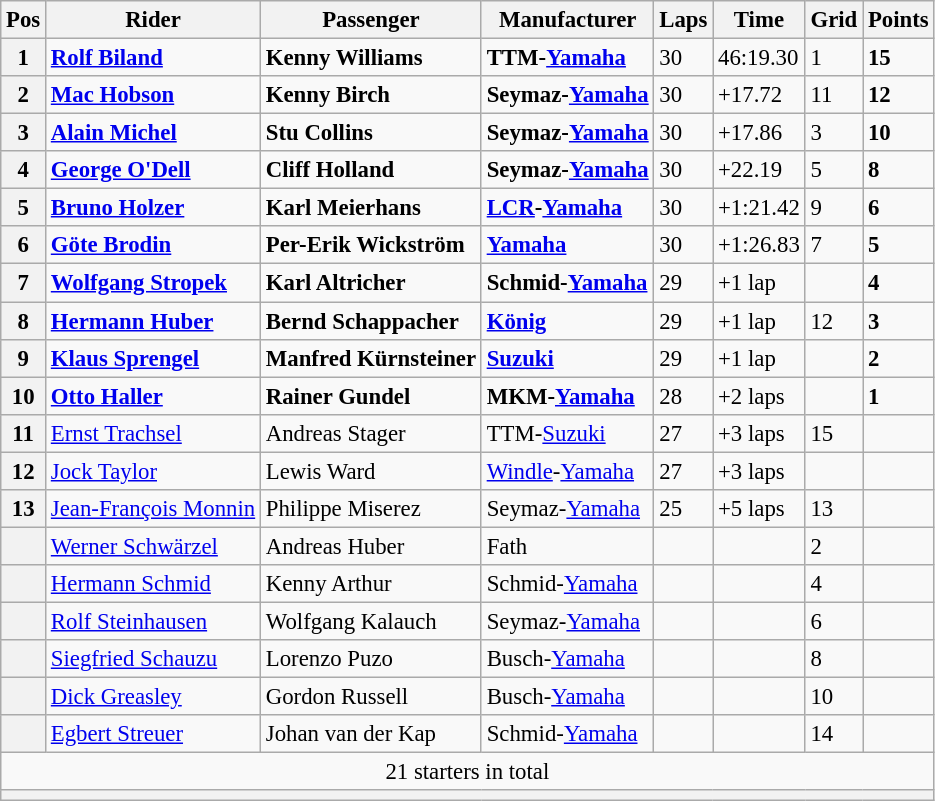<table class="wikitable" style="font-size: 95%;">
<tr>
<th>Pos</th>
<th>Rider</th>
<th>Passenger</th>
<th>Manufacturer</th>
<th>Laps</th>
<th>Time</th>
<th>Grid</th>
<th>Points</th>
</tr>
<tr>
<th>1</th>
<td> <strong><a href='#'>Rolf Biland</a></strong></td>
<td> <strong>Kenny Williams</strong></td>
<td><strong>TTM-<a href='#'>Yamaha</a></strong></td>
<td>30</td>
<td>46:19.30</td>
<td>1</td>
<td><strong>15</strong></td>
</tr>
<tr>
<th>2</th>
<td> <strong><a href='#'>Mac Hobson</a></strong></td>
<td> <strong>Kenny Birch</strong></td>
<td><strong>Seymaz-<a href='#'>Yamaha</a></strong></td>
<td>30</td>
<td>+17.72</td>
<td>11</td>
<td><strong>12</strong></td>
</tr>
<tr>
<th>3</th>
<td> <strong><a href='#'>Alain Michel</a></strong></td>
<td> <strong>Stu Collins</strong></td>
<td><strong>Seymaz-<a href='#'>Yamaha</a></strong></td>
<td>30</td>
<td>+17.86</td>
<td>3</td>
<td><strong>10</strong></td>
</tr>
<tr>
<th>4</th>
<td> <strong><a href='#'>George O'Dell</a></strong></td>
<td> <strong>Cliff Holland</strong></td>
<td><strong>Seymaz-<a href='#'>Yamaha</a></strong></td>
<td>30</td>
<td>+22.19</td>
<td>5</td>
<td><strong>8</strong></td>
</tr>
<tr>
<th>5</th>
<td> <strong><a href='#'>Bruno Holzer</a></strong></td>
<td> <strong>Karl Meierhans</strong></td>
<td><strong><a href='#'>LCR</a>-<a href='#'>Yamaha</a></strong></td>
<td>30</td>
<td>+1:21.42</td>
<td>9</td>
<td><strong>6</strong></td>
</tr>
<tr>
<th>6</th>
<td> <strong><a href='#'>Göte Brodin</a></strong></td>
<td> <strong>Per-Erik Wickström</strong></td>
<td><strong><a href='#'>Yamaha</a></strong></td>
<td>30</td>
<td>+1:26.83</td>
<td>7</td>
<td><strong>5</strong></td>
</tr>
<tr>
<th>7</th>
<td> <strong><a href='#'>Wolfgang Stropek</a></strong></td>
<td> <strong>Karl Altricher</strong></td>
<td><strong>Schmid-<a href='#'>Yamaha</a></strong></td>
<td>29</td>
<td>+1 lap</td>
<td></td>
<td><strong>4</strong></td>
</tr>
<tr>
<th>8</th>
<td> <strong><a href='#'>Hermann Huber</a></strong></td>
<td> <strong>Bernd Schappacher</strong></td>
<td><strong><a href='#'>König</a></strong></td>
<td>29</td>
<td>+1 lap</td>
<td>12</td>
<td><strong>3</strong></td>
</tr>
<tr>
<th>9</th>
<td> <strong><a href='#'>Klaus Sprengel</a></strong></td>
<td> <strong>Manfred Kürnsteiner</strong></td>
<td><strong><a href='#'>Suzuki</a></strong></td>
<td>29</td>
<td>+1 lap</td>
<td></td>
<td><strong>2</strong></td>
</tr>
<tr>
<th>10</th>
<td> <strong><a href='#'>Otto Haller</a></strong></td>
<td> <strong>Rainer Gundel</strong></td>
<td><strong>MKM-<a href='#'>Yamaha</a></strong></td>
<td>28</td>
<td>+2 laps</td>
<td></td>
<td><strong>1</strong></td>
</tr>
<tr>
<th>11</th>
<td> <a href='#'>Ernst Trachsel</a></td>
<td> Andreas Stager</td>
<td>TTM-<a href='#'>Suzuki</a></td>
<td>27</td>
<td>+3 laps</td>
<td>15</td>
<td></td>
</tr>
<tr>
<th>12</th>
<td> <a href='#'>Jock Taylor</a></td>
<td> Lewis Ward</td>
<td><a href='#'>Windle</a>-<a href='#'>Yamaha</a></td>
<td>27</td>
<td>+3 laps</td>
<td></td>
<td></td>
</tr>
<tr>
<th>13</th>
<td> <a href='#'>Jean-François Monnin</a></td>
<td> Philippe Miserez</td>
<td>Seymaz-<a href='#'>Yamaha</a></td>
<td>25</td>
<td>+5 laps</td>
<td>13</td>
<td></td>
</tr>
<tr>
<th></th>
<td> <a href='#'>Werner Schwärzel</a></td>
<td> Andreas Huber</td>
<td>Fath</td>
<td></td>
<td></td>
<td>2</td>
<td></td>
</tr>
<tr>
<th></th>
<td> <a href='#'>Hermann Schmid</a></td>
<td> Kenny Arthur</td>
<td>Schmid-<a href='#'>Yamaha</a></td>
<td></td>
<td></td>
<td>4</td>
<td></td>
</tr>
<tr>
<th></th>
<td> <a href='#'>Rolf Steinhausen</a></td>
<td> Wolfgang Kalauch</td>
<td>Seymaz-<a href='#'>Yamaha</a></td>
<td></td>
<td></td>
<td>6</td>
<td></td>
</tr>
<tr>
<th></th>
<td> <a href='#'>Siegfried Schauzu</a></td>
<td> Lorenzo Puzo</td>
<td>Busch-<a href='#'>Yamaha</a></td>
<td></td>
<td></td>
<td>8</td>
<td></td>
</tr>
<tr>
<th></th>
<td> <a href='#'>Dick Greasley</a></td>
<td> Gordon Russell</td>
<td>Busch-<a href='#'>Yamaha</a></td>
<td></td>
<td></td>
<td>10</td>
<td></td>
</tr>
<tr>
<th></th>
<td> <a href='#'>Egbert Streuer</a></td>
<td> Johan van der Kap</td>
<td>Schmid-<a href='#'>Yamaha</a></td>
<td></td>
<td></td>
<td>14</td>
<td></td>
</tr>
<tr>
<td colspan=9 align=center>21 starters in total</td>
</tr>
<tr>
<th colspan=9></th>
</tr>
</table>
